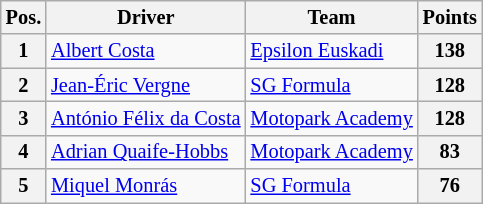<table class="wikitable" style="font-size: 85%">
<tr>
<th>Pos.</th>
<th>Driver</th>
<th>Team</th>
<th>Points</th>
</tr>
<tr>
<th>1</th>
<td> <a href='#'>Albert Costa</a></td>
<td> <a href='#'>Epsilon Euskadi</a></td>
<th>138</th>
</tr>
<tr>
<th>2</th>
<td> <a href='#'>Jean-Éric Vergne</a></td>
<td> <a href='#'>SG Formula</a></td>
<th>128</th>
</tr>
<tr>
<th>3</th>
<td> <a href='#'>António Félix da Costa</a></td>
<td> <a href='#'>Motopark Academy</a></td>
<th>128</th>
</tr>
<tr>
<th>4</th>
<td> <a href='#'>Adrian Quaife-Hobbs</a></td>
<td> <a href='#'>Motopark Academy</a></td>
<th>83</th>
</tr>
<tr>
<th>5</th>
<td> <a href='#'>Miquel Monrás</a></td>
<td> <a href='#'>SG Formula</a></td>
<th>76</th>
</tr>
</table>
